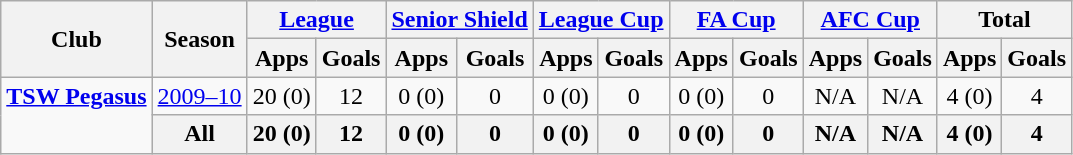<table class="wikitable" style="text-align: center;">
<tr>
<th rowspan=2>Club</th>
<th rowspan=2>Season</th>
<th colspan=2><a href='#'>League</a></th>
<th colspan=2><a href='#'>Senior Shield</a></th>
<th colspan=2><a href='#'>League Cup</a></th>
<th colspan=2><a href='#'>FA Cup</a></th>
<th colspan=2><a href='#'>AFC Cup</a></th>
<th colspan=2>Total</th>
</tr>
<tr>
<th>Apps</th>
<th>Goals</th>
<th>Apps</th>
<th>Goals</th>
<th>Apps</th>
<th>Goals</th>
<th>Apps</th>
<th>Goals</th>
<th>Apps</th>
<th>Goals</th>
<th>Apps</th>
<th>Goals</th>
</tr>
<tr>
<td rowspan=6 valign="top"><strong><a href='#'>TSW Pegasus</a></strong></td>
<td><a href='#'>2009–10</a></td>
<td>20 (0)</td>
<td>12</td>
<td>0 (0)</td>
<td>0</td>
<td>0 (0)</td>
<td>0</td>
<td>0 (0)</td>
<td>0</td>
<td>N/A</td>
<td>N/A</td>
<td>4 (0)</td>
<td>4</td>
</tr>
<tr>
<th>All</th>
<th>20 (0)</th>
<th>12</th>
<th>0 (0)</th>
<th>0</th>
<th>0 (0)</th>
<th>0</th>
<th>0 (0)</th>
<th>0</th>
<th>N/A</th>
<th>N/A</th>
<th>4 (0)</th>
<th>4</th>
</tr>
</table>
